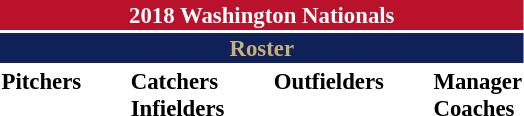<table class="toccolours" style="font-size: 95%;">
<tr>
<th colspan="10" style="background-color: #ba122b; color: #FFFFFF; text-align: center;">2018 Washington Nationals</th>
</tr>
<tr>
<td colspan="10" style="background-color: #11225b; color: #c9b074; text-align: center;"><strong>Roster</strong></td>
</tr>
<tr>
<td valign="top"><strong>Pitchers</strong><br>




























</td>
<td width="25px"></td>
<td valign="top"><strong>Catchers</strong><br>



<strong>Infielders</strong>








</td>
<td width="25px"></td>
<td valign="top"><strong>Outfielders</strong><br>








</td>
<td width="25px"></td>
<td valign="top"><strong>Manager</strong><br>
<strong>Coaches</strong>
 
 

 
 
 
</td>
</tr>
<tr>
</tr>
</table>
